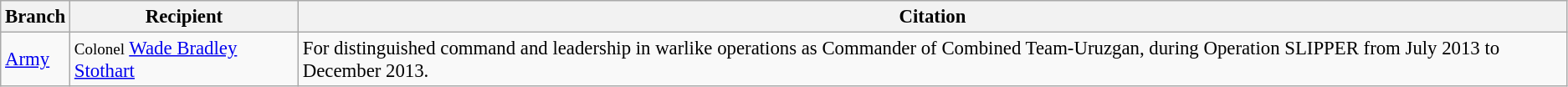<table class="wikitable" style="font-size:95%;">
<tr>
<th>Branch</th>
<th>Recipient</th>
<th>Citation</th>
</tr>
<tr>
<td><a href='#'>Army</a></td>
<td><small>Colonel</small> <a href='#'>Wade Bradley Stothart</a> </td>
<td>For distinguished command and leadership in warlike operations as Commander of Combined Team-Uruzgan, during Operation SLIPPER from July 2013 to December 2013.</td>
</tr>
</table>
